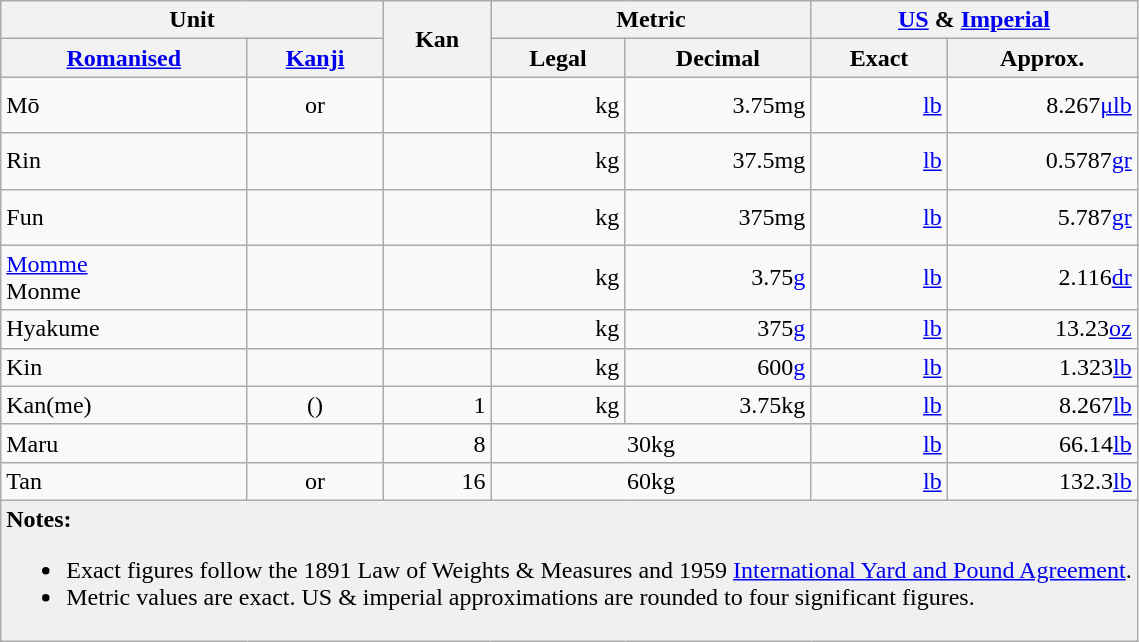<table class="wikitable">
<tr>
<th colspan="2">Unit</th>
<th rowspan="2">Kan</th>
<th colspan="2">Metric</th>
<th colspan="2"><a href='#'>US</a> & <a href='#'>Imperial</a></th>
</tr>
<tr>
<th><a href='#'>Romanised</a></th>
<th><a href='#'>Kanji</a></th>
<th>Legal</th>
<th>Decimal</th>
<th>Exact</th>
<th>Approx.</th>
</tr>
<tr style="text-align: right">
<td style="text-align:left;">Mō</td>
<td align="center"> or </td>
<td height="30pt"></td>
<td>kg</td>
<td>3.75mg</td>
<td><a href='#'>lb</a></td>
<td>8.267<a href='#'>μlb</a></td>
</tr>
<tr style="text-align: right">
<td style="text-align:left;">Rin</td>
<td align="center"></td>
<td height="30pt"></td>
<td>kg</td>
<td>37.5mg</td>
<td><a href='#'>lb</a></td>
<td>0.5787<a href='#'>gr</a></td>
</tr>
<tr style="text-align: right">
<td style="text-align:left;">Fun</td>
<td align="center"></td>
<td height="30pt"></td>
<td>kg</td>
<td>375mg</td>
<td><a href='#'>lb</a></td>
<td>5.787<a href='#'>gr</a></td>
</tr>
<tr style="text-align: right">
<td style="text-align:left;"> <a href='#'>Momme</a><br>Monme</td>
<td align="center"></td>
<td></td>
<td>kg</td>
<td>3.75<a href='#'>g</a></td>
<td><a href='#'>lb</a></td>
<td>2.116<a href='#'>dr</a></td>
</tr>
<tr style="text-align: right">
<td style="text-align:left;">Hyakume</td>
<td align="center"></td>
<td></td>
<td>kg</td>
<td>375<a href='#'>g</a></td>
<td><a href='#'>lb</a></td>
<td>13.23<a href='#'>oz</a></td>
</tr>
<tr style="text-align: right">
<td style="text-align:left;">Kin</td>
<td align="center"></td>
<td></td>
<td>kg</td>
<td>600<a href='#'>g</a></td>
<td><a href='#'>lb</a></td>
<td>1.323<a href='#'>lb</a></td>
</tr>
<tr style="text-align: right">
<td style="text-align:left;">Kan(me)</td>
<td align="center">()</td>
<td>1</td>
<td>kg</td>
<td>3.75kg</td>
<td><a href='#'>lb</a></td>
<td>8.267<a href='#'>lb</a></td>
</tr>
<tr style="text-align: right">
<td style="text-align:left;">Maru</td>
<td align="center"></td>
<td>8</td>
<td colspan=2 style="text-align:center;">30kg</td>
<td><a href='#'>lb</a></td>
<td>66.14<a href='#'>lb</a></td>
</tr>
<tr style="text-align: right">
<td style="text-align:left;">Tan</td>
<td align="center"> or </td>
<td>16</td>
<td colspan=2 style="text-align:center;">60kg</td>
<td><a href='#'>lb</a></td>
<td>132.3<a href='#'>lb</a></td>
</tr>
<tr>
<td colspan="13" bgcolor=#F0F0F0><strong>Notes:</strong><br><ul><li>Exact figures follow the 1891 Law of Weights & Measures and 1959 <a href='#'>International Yard and Pound Agreement</a>.</li><li>Metric values are exact. US & imperial approximations are rounded to four significant figures.</li></ul></td>
</tr>
</table>
